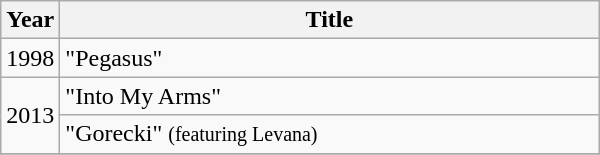<table class="wikitable" style="text-align:center;">
<tr>
<th style="width:2em;">Year</th>
<th style="width:22em;">Title</th>
</tr>
<tr>
<td>1998</td>
<td style="text-align:left;">"Pegasus"</td>
</tr>
<tr>
<td rowspan="2">2013</td>
<td style="text-align:left;">"Into My Arms"</td>
</tr>
<tr>
<td style="text-align:left;">"Gorecki" <small>(featuring Levana)</small></td>
</tr>
<tr>
</tr>
</table>
